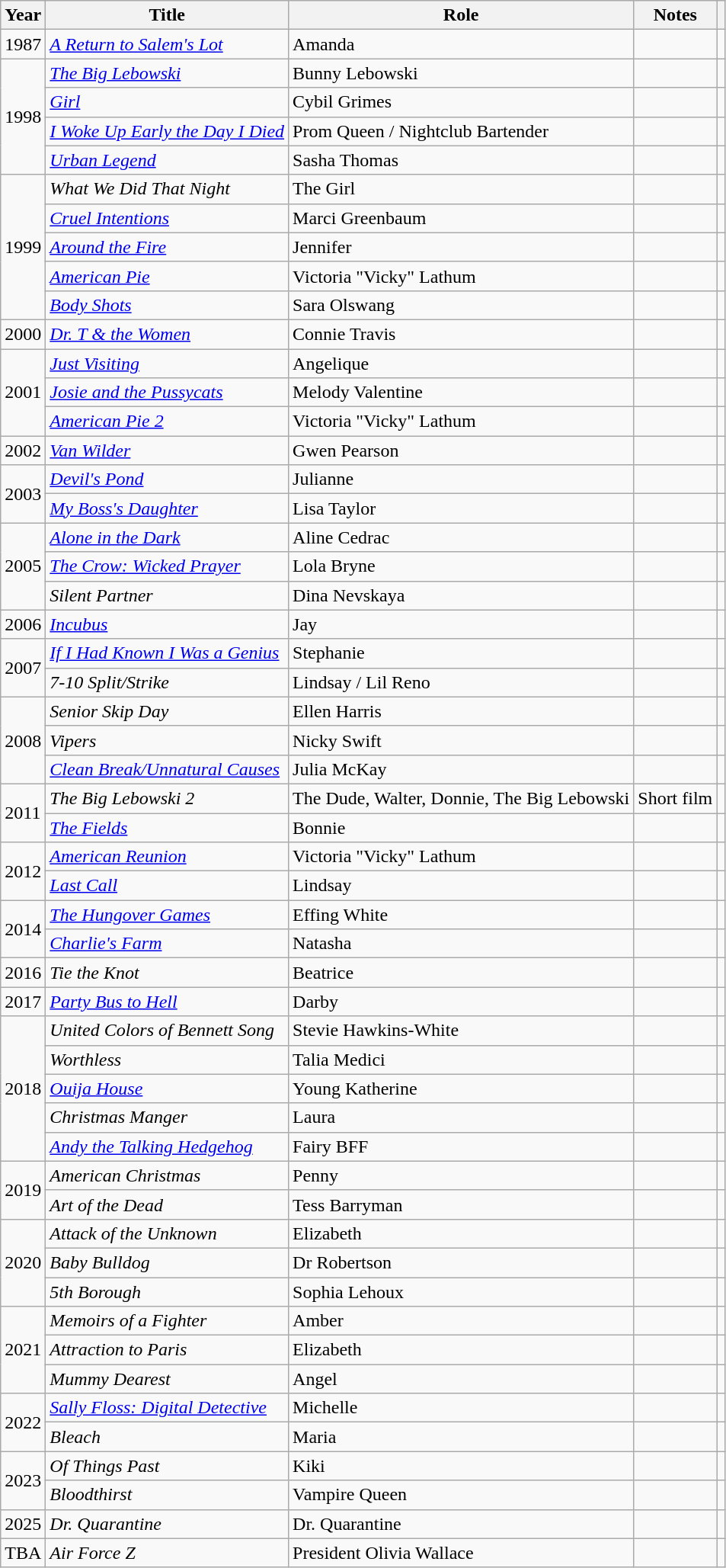<table class="wikitable sortable">
<tr>
<th>Year</th>
<th>Title</th>
<th>Role</th>
<th>Notes</th>
<th class="unsortable"></th>
</tr>
<tr>
<td>1987</td>
<td><em><a href='#'>A Return to Salem's Lot</a></em></td>
<td>Amanda</td>
<td></td>
<td></td>
</tr>
<tr>
<td rowspan="4">1998</td>
<td><em><a href='#'>The Big Lebowski</a></em></td>
<td>Bunny Lebowski</td>
<td></td>
<td></td>
</tr>
<tr>
<td><em><a href='#'>Girl</a></em></td>
<td>Cybil Grimes</td>
<td></td>
<td></td>
</tr>
<tr>
<td><em><a href='#'>I Woke Up Early the Day I Died</a></em></td>
<td>Prom Queen / Nightclub Bartender</td>
<td></td>
<td></td>
</tr>
<tr>
<td><em><a href='#'>Urban Legend</a></em></td>
<td>Sasha Thomas</td>
<td></td>
<td></td>
</tr>
<tr>
<td rowspan="5">1999</td>
<td><em>What We Did That Night</em></td>
<td>The Girl</td>
<td></td>
<td></td>
</tr>
<tr>
<td><em><a href='#'>Cruel Intentions</a></em></td>
<td>Marci Greenbaum</td>
<td></td>
<td></td>
</tr>
<tr>
<td><em><a href='#'>Around the Fire</a></em></td>
<td>Jennifer</td>
<td></td>
<td></td>
</tr>
<tr>
<td><em><a href='#'>American Pie</a></em></td>
<td>Victoria "Vicky" Lathum</td>
<td></td>
<td></td>
</tr>
<tr>
<td><em><a href='#'>Body Shots</a></em></td>
<td>Sara Olswang</td>
<td></td>
<td></td>
</tr>
<tr>
<td>2000</td>
<td><em><a href='#'>Dr. T & the Women</a></em></td>
<td>Connie Travis</td>
<td></td>
<td></td>
</tr>
<tr>
<td rowspan="3">2001</td>
<td><em><a href='#'>Just Visiting</a></em></td>
<td>Angelique</td>
<td></td>
<td></td>
</tr>
<tr>
<td><em><a href='#'>Josie and the Pussycats</a></em></td>
<td>Melody Valentine</td>
<td></td>
<td></td>
</tr>
<tr>
<td><em><a href='#'>American Pie 2</a></em></td>
<td>Victoria "Vicky" Lathum</td>
<td></td>
<td></td>
</tr>
<tr>
<td>2002</td>
<td><em><a href='#'>Van Wilder</a></em></td>
<td>Gwen Pearson</td>
<td></td>
<td></td>
</tr>
<tr>
<td rowspan="2">2003</td>
<td><em><a href='#'>Devil's Pond</a></em></td>
<td>Julianne</td>
<td></td>
<td></td>
</tr>
<tr>
<td><em><a href='#'>My Boss's Daughter</a></em></td>
<td>Lisa Taylor</td>
<td></td>
<td></td>
</tr>
<tr>
<td rowspan="3">2005</td>
<td><em><a href='#'>Alone in the Dark</a></em></td>
<td>Aline Cedrac</td>
<td></td>
<td></td>
</tr>
<tr>
<td><em><a href='#'>The Crow: Wicked Prayer</a></em></td>
<td>Lola Bryne</td>
<td></td>
<td></td>
</tr>
<tr>
<td><em>Silent Partner</em></td>
<td>Dina Nevskaya</td>
<td></td>
<td></td>
</tr>
<tr>
<td>2006</td>
<td><em><a href='#'>Incubus</a></em></td>
<td>Jay</td>
<td></td>
<td></td>
</tr>
<tr>
<td rowspan="2">2007</td>
<td><em><a href='#'>If I Had Known I Was a Genius</a></em></td>
<td>Stephanie</td>
<td></td>
<td></td>
</tr>
<tr>
<td><em>7-10 Split/Strike</em></td>
<td>Lindsay / Lil Reno</td>
<td></td>
<td></td>
</tr>
<tr>
<td rowspan="3">2008</td>
<td><em>Senior Skip Day</em></td>
<td>Ellen Harris</td>
<td></td>
<td></td>
</tr>
<tr>
<td><em>Vipers</em></td>
<td>Nicky Swift</td>
<td></td>
<td></td>
</tr>
<tr>
<td><em><a href='#'>Clean Break/Unnatural Causes</a></em></td>
<td>Julia McKay</td>
<td></td>
<td></td>
</tr>
<tr>
<td rowspan="2">2011</td>
<td><em>The Big Lebowski 2</em></td>
<td>The Dude, Walter, Donnie, The Big Lebowski</td>
<td>Short film</td>
<td></td>
</tr>
<tr>
<td><em><a href='#'>The Fields</a></em></td>
<td>Bonnie</td>
<td></td>
<td></td>
</tr>
<tr>
<td rowspan="2">2012</td>
<td><em><a href='#'>American Reunion</a></em></td>
<td>Victoria "Vicky" Lathum</td>
<td></td>
<td></td>
</tr>
<tr>
<td><em><a href='#'>Last Call</a></em></td>
<td>Lindsay</td>
<td></td>
<td></td>
</tr>
<tr>
<td rowspan="2">2014</td>
<td><em><a href='#'>The Hungover Games</a></em></td>
<td>Effing White</td>
<td></td>
<td></td>
</tr>
<tr>
<td><em><a href='#'>Charlie's Farm</a></em></td>
<td>Natasha</td>
<td></td>
<td></td>
</tr>
<tr>
<td>2016</td>
<td><em>Tie the Knot</em></td>
<td>Beatrice</td>
<td></td>
<td></td>
</tr>
<tr>
<td>2017</td>
<td><em><a href='#'>Party Bus to Hell</a></em></td>
<td>Darby</td>
<td></td>
<td></td>
</tr>
<tr>
<td rowspan="5">2018</td>
<td><em>United Colors of Bennett Song</em></td>
<td>Stevie Hawkins-White</td>
<td></td>
<td></td>
</tr>
<tr>
<td><em>Worthless</em></td>
<td>Talia Medici</td>
<td></td>
<td></td>
</tr>
<tr>
<td><em><a href='#'>Ouija House</a></em></td>
<td>Young Katherine</td>
<td></td>
<td></td>
</tr>
<tr>
<td><em>Christmas Manger</em></td>
<td>Laura</td>
<td></td>
<td></td>
</tr>
<tr>
<td><em><a href='#'>Andy the Talking Hedgehog</a></em></td>
<td>Fairy BFF</td>
<td></td>
<td></td>
</tr>
<tr>
<td rowspan="2">2019</td>
<td><em>American Christmas</em></td>
<td>Penny</td>
<td></td>
<td></td>
</tr>
<tr>
<td><em>Art of the Dead</em></td>
<td>Tess Barryman</td>
<td></td>
<td></td>
</tr>
<tr>
<td rowspan="3">2020</td>
<td><em>Attack of the Unknown</em></td>
<td>Elizabeth</td>
<td></td>
<td></td>
</tr>
<tr>
<td><em>Baby Bulldog</em></td>
<td>Dr Robertson</td>
<td></td>
<td></td>
</tr>
<tr>
<td><em>5th Borough</em></td>
<td>Sophia Lehoux</td>
<td></td>
<td></td>
</tr>
<tr>
<td rowspan="3">2021</td>
<td><em>Memoirs of a Fighter</em></td>
<td>Amber</td>
<td></td>
<td></td>
</tr>
<tr>
<td><em>Attraction to Paris</em></td>
<td>Elizabeth</td>
<td></td>
<td></td>
</tr>
<tr>
<td><em>Mummy Dearest</em></td>
<td>Angel</td>
<td></td>
<td></td>
</tr>
<tr>
<td rowspan="2">2022</td>
<td><em><a href='#'>Sally Floss: Digital Detective</a></em></td>
<td>Michelle</td>
<td></td>
<td></td>
</tr>
<tr>
<td><em>Bleach</em></td>
<td>Maria</td>
<td></td>
<td></td>
</tr>
<tr>
<td rowspan="2">2023</td>
<td><em>Of Things Past</em></td>
<td>Kiki</td>
<td></td>
<td></td>
</tr>
<tr>
<td><em>Bloodthirst</em></td>
<td>Vampire Queen</td>
<td></td>
<td></td>
</tr>
<tr>
<td>2025</td>
<td><em>Dr. Quarantine</em></td>
<td>Dr. Quarantine</td>
<td></td>
<td></td>
</tr>
<tr>
<td>TBA</td>
<td><em>Air Force Z</em></td>
<td>President Olivia Wallace</td>
<td></td>
<td></td>
</tr>
</table>
